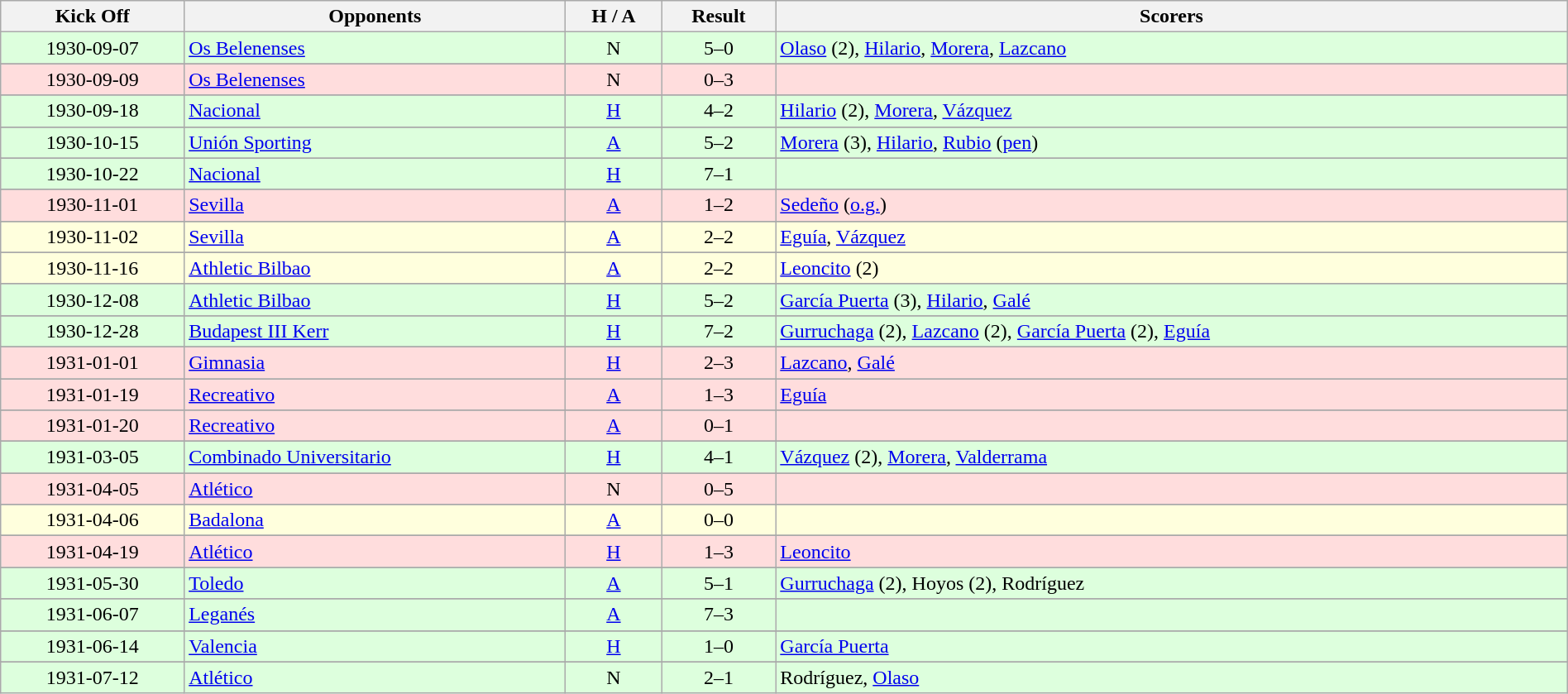<table class="wikitable" style="width:100%;">
<tr>
<th>Kick Off</th>
<th>Opponents</th>
<th>H / A</th>
<th>Result</th>
<th>Scorers</th>
</tr>
<tr bgcolor="#ddffdd">
<td align=center>1930-09-07</td>
<td> <a href='#'>Os Belenenses</a></td>
<td align=center>N</td>
<td align=center>5–0</td>
<td><a href='#'>Olaso</a> (2), <a href='#'>Hilario</a>, <a href='#'>Morera</a>, <a href='#'>Lazcano</a></td>
</tr>
<tr>
</tr>
<tr bgcolor="#ffdddd">
<td align=center>1930-09-09</td>
<td> <a href='#'>Os Belenenses</a></td>
<td align=center>N</td>
<td align=center>0–3</td>
<td></td>
</tr>
<tr>
</tr>
<tr bgcolor="#ddffdd">
<td align=center>1930-09-18</td>
<td> <a href='#'>Nacional</a></td>
<td align=center><a href='#'>H</a></td>
<td align=center>4–2</td>
<td><a href='#'>Hilario</a> (2), <a href='#'>Morera</a>, <a href='#'>Vázquez</a></td>
</tr>
<tr>
</tr>
<tr bgcolor="#ddffdd">
<td align=center>1930-10-15</td>
<td> <a href='#'>Unión Sporting</a></td>
<td align=center><a href='#'>A</a></td>
<td align=center>5–2</td>
<td><a href='#'>Morera</a> (3), <a href='#'>Hilario</a>, <a href='#'>Rubio</a> (<a href='#'>pen</a>)</td>
</tr>
<tr>
</tr>
<tr bgcolor="#ddffdd">
<td align=center>1930-10-22</td>
<td> <a href='#'>Nacional</a></td>
<td align=center><a href='#'>H</a></td>
<td align=center>7–1</td>
<td></td>
</tr>
<tr>
</tr>
<tr bgcolor="#ffdddd">
<td align=center>1930-11-01</td>
<td> <a href='#'>Sevilla</a></td>
<td align=center><a href='#'>A</a></td>
<td align=center>1–2</td>
<td><a href='#'>Sedeño</a> (<a href='#'>o.g.</a>)</td>
</tr>
<tr>
</tr>
<tr bgcolor="#ffffdd">
<td align=center>1930-11-02</td>
<td> <a href='#'>Sevilla</a></td>
<td align=center><a href='#'>A</a></td>
<td align=center>2–2</td>
<td><a href='#'>Eguía</a>, <a href='#'>Vázquez</a></td>
</tr>
<tr>
</tr>
<tr bgcolor="#ffffdd">
<td align=center>1930-11-16</td>
<td> <a href='#'>Athletic Bilbao</a></td>
<td align=center><a href='#'>A</a></td>
<td align=center>2–2</td>
<td><a href='#'>Leoncito</a> (2)</td>
</tr>
<tr>
</tr>
<tr bgcolor="#ddffdd">
<td align=center>1930-12-08</td>
<td> <a href='#'>Athletic Bilbao</a></td>
<td align=center><a href='#'>H</a></td>
<td align=center>5–2</td>
<td><a href='#'>García Puerta</a> (3), <a href='#'>Hilario</a>, <a href='#'>Galé</a></td>
</tr>
<tr>
</tr>
<tr bgcolor="#ddffdd">
<td align=center>1930-12-28</td>
<td> <a href='#'>Budapest III Kerr</a></td>
<td align=center><a href='#'>H</a></td>
<td align=center>7–2</td>
<td><a href='#'>Gurruchaga</a> (2), <a href='#'>Lazcano</a> (2), <a href='#'>García Puerta</a> (2), <a href='#'>Eguía</a></td>
</tr>
<tr>
</tr>
<tr bgcolor="#ffdddd">
<td align=center>1931-01-01</td>
<td> <a href='#'>Gimnasia</a></td>
<td align=center><a href='#'>H</a></td>
<td align=center>2–3</td>
<td><a href='#'>Lazcano</a>, <a href='#'>Galé</a></td>
</tr>
<tr>
</tr>
<tr bgcolor="#ffdddd">
<td align=center>1931-01-19</td>
<td> <a href='#'>Recreativo</a></td>
<td align=center><a href='#'>A</a></td>
<td align=center>1–3</td>
<td><a href='#'>Eguía</a></td>
</tr>
<tr>
</tr>
<tr bgcolor="#ffdddd">
<td align=center>1931-01-20</td>
<td> <a href='#'>Recreativo</a></td>
<td align=center><a href='#'>A</a></td>
<td align=center>0–1</td>
<td></td>
</tr>
<tr>
</tr>
<tr bgcolor="#ddffdd">
<td align=center>1931-03-05</td>
<td> <a href='#'>Combinado Universitario</a></td>
<td align=center><a href='#'>H</a></td>
<td align=center>4–1</td>
<td><a href='#'>Vázquez</a> (2), <a href='#'>Morera</a>, <a href='#'>Valderrama</a></td>
</tr>
<tr>
</tr>
<tr bgcolor="#ffdddd">
<td align=center>1931-04-05</td>
<td> <a href='#'>Atlético</a></td>
<td align=center>N</td>
<td align=center>0–5</td>
<td></td>
</tr>
<tr>
</tr>
<tr bgcolor="#ffffdd">
<td align=center>1931-04-06</td>
<td> <a href='#'>Badalona</a></td>
<td align=center><a href='#'>A</a></td>
<td align=center>0–0</td>
<td></td>
</tr>
<tr>
</tr>
<tr bgcolor="#ffdddd">
<td align=center>1931-04-19</td>
<td> <a href='#'>Atlético</a></td>
<td align=center><a href='#'>H</a></td>
<td align=center>1–3</td>
<td><a href='#'>Leoncito</a></td>
</tr>
<tr>
</tr>
<tr bgcolor="#ddffdd">
<td align=center>1931-05-30</td>
<td> <a href='#'>Toledo</a></td>
<td align=center><a href='#'>A</a></td>
<td align=center>5–1</td>
<td><a href='#'>Gurruchaga</a> (2), Hoyos (2), Rodríguez</td>
</tr>
<tr>
</tr>
<tr bgcolor="#ddffdd">
<td align=center>1931-06-07</td>
<td> <a href='#'>Leganés</a></td>
<td align=center><a href='#'>A</a></td>
<td align=center>7–3</td>
<td></td>
</tr>
<tr>
</tr>
<tr bgcolor="#ddffdd">
<td align=center>1931-06-14</td>
<td> <a href='#'>Valencia</a></td>
<td align=center><a href='#'>H</a></td>
<td align=center>1–0</td>
<td><a href='#'>García Puerta</a></td>
</tr>
<tr>
</tr>
<tr bgcolor="#ddffdd">
<td align=center>1931-07-12</td>
<td> <a href='#'>Atlético</a></td>
<td align=center>N</td>
<td align=center>2–1</td>
<td>Rodríguez, <a href='#'>Olaso</a></td>
</tr>
</table>
